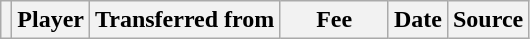<table class="wikitable plainrowheaders sortable">
<tr>
<th></th>
<th scope="col">Player</th>
<th>Transferred from</th>
<th style="width: 65px;">Fee</th>
<th scope="col">Date</th>
<th scope="col">Source</th>
</tr>
</table>
